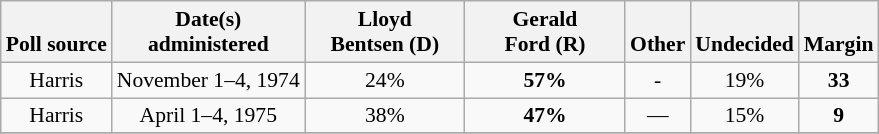<table class="wikitable sortable" style="text-align:center;font-size:90%;line-height:17px">
<tr valign= bottom>
<th>Poll source</th>
<th>Date(s)<br>administered</th>
<th class="unsortable" style="width:100px;">Lloyd<br>Bentsen (D)</th>
<th class="unsortable" style="width:100px;">Gerald<br>Ford (R)</th>
<th class="unsortable">Other</th>
<th class="unsortable">Undecided</th>
<th>Margin</th>
</tr>
<tr>
<td align="center">Harris</td>
<td>November 1–4, 1974</td>
<td align="center">24%</td>
<td><strong>57%</strong></td>
<td align="center">-</td>
<td align="center">19%</td>
<td><strong>33</strong></td>
</tr>
<tr>
<td align="center">Harris</td>
<td>April 1–4, 1975</td>
<td align="center">38%</td>
<td><strong>47%</strong></td>
<td align="center">—</td>
<td align="center">15%</td>
<td><strong>9</strong></td>
</tr>
<tr>
</tr>
</table>
